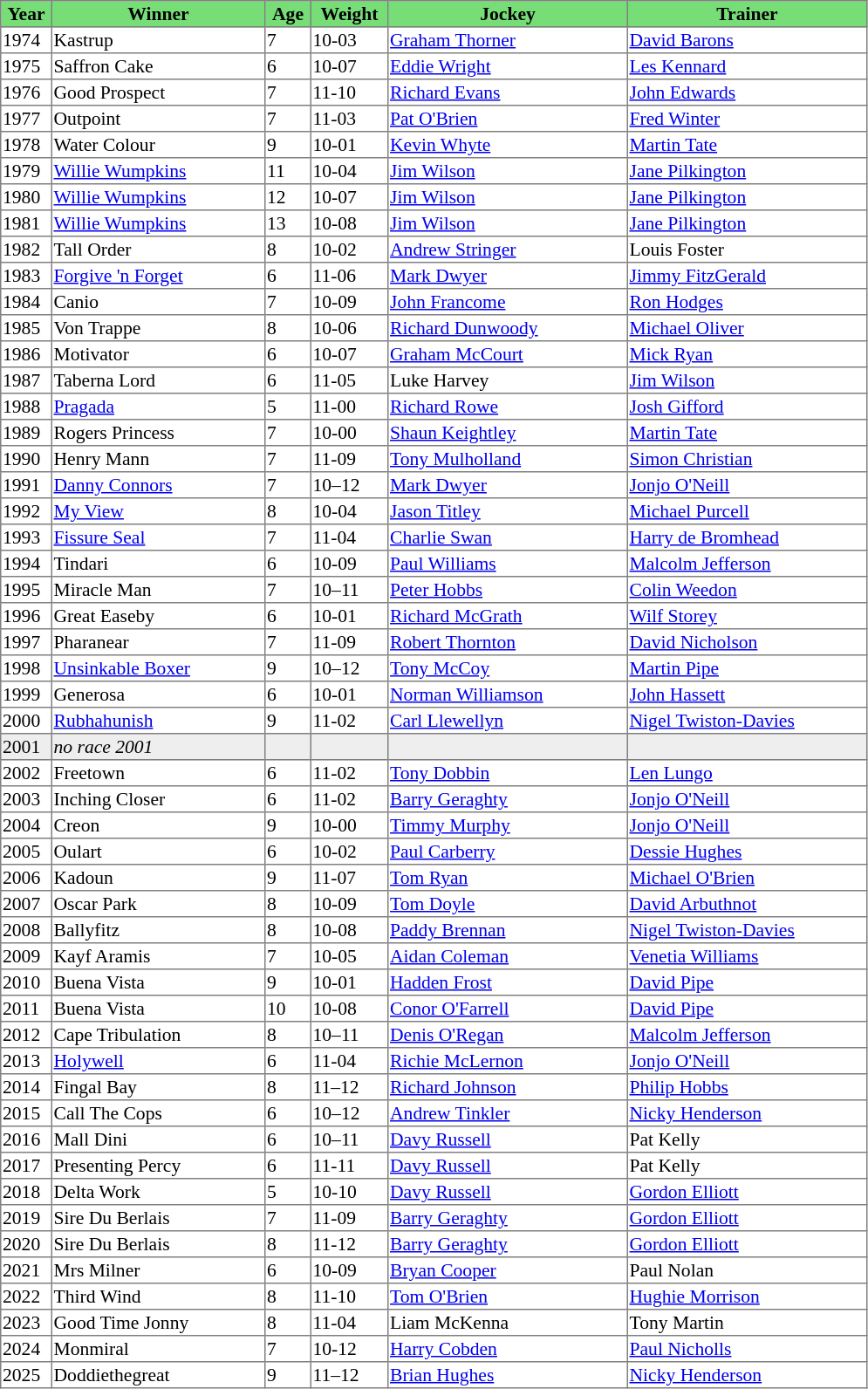<table class = "sortable" | border="1" style="border-collapse: collapse; font-size:90%">
<tr bgcolor="#77dd77" align="center">
<th width="36px"><strong>Year</strong><br></th>
<th width="160px"><strong>Winner</strong><br></th>
<th width="32px"><strong>Age</strong><br></th>
<th width="56px"><strong>Weight</strong><br></th>
<th width="180px"><strong>Jockey</strong><br></th>
<th width="180px"><strong>Trainer</strong><br></th>
</tr>
<tr>
<td>1974</td>
<td>Kastrup</td>
<td>7</td>
<td>10-03</td>
<td><a href='#'>Graham Thorner</a></td>
<td><a href='#'>David Barons</a></td>
</tr>
<tr>
<td>1975</td>
<td>Saffron Cake</td>
<td>6</td>
<td>10-07</td>
<td><a href='#'>Eddie Wright</a></td>
<td><a href='#'>Les Kennard</a></td>
</tr>
<tr>
<td>1976</td>
<td>Good Prospect</td>
<td>7</td>
<td>11-10</td>
<td><a href='#'>Richard Evans</a></td>
<td><a href='#'>John Edwards</a></td>
</tr>
<tr>
<td>1977</td>
<td>Outpoint</td>
<td>7</td>
<td>11-03</td>
<td><a href='#'>Pat O'Brien</a></td>
<td><a href='#'>Fred Winter</a></td>
</tr>
<tr>
<td>1978</td>
<td>Water Colour</td>
<td>9</td>
<td>10-01</td>
<td><a href='#'>Kevin Whyte</a></td>
<td><a href='#'>Martin Tate</a></td>
</tr>
<tr>
<td>1979</td>
<td><a href='#'>Willie Wumpkins</a></td>
<td>11</td>
<td>10-04</td>
<td><a href='#'>Jim Wilson</a></td>
<td><a href='#'>Jane Pilkington</a></td>
</tr>
<tr>
<td>1980</td>
<td><a href='#'>Willie Wumpkins</a></td>
<td>12</td>
<td>10-07</td>
<td><a href='#'>Jim Wilson</a></td>
<td><a href='#'>Jane Pilkington</a></td>
</tr>
<tr>
<td>1981</td>
<td><a href='#'>Willie Wumpkins</a></td>
<td>13</td>
<td>10-08</td>
<td><a href='#'>Jim Wilson</a></td>
<td><a href='#'>Jane Pilkington</a></td>
</tr>
<tr>
<td>1982</td>
<td>Tall Order</td>
<td>8</td>
<td>10-02</td>
<td><a href='#'>Andrew Stringer</a></td>
<td>Louis Foster</td>
</tr>
<tr>
<td>1983</td>
<td><a href='#'>Forgive 'n Forget</a></td>
<td>6</td>
<td>11-06</td>
<td><a href='#'>Mark Dwyer</a></td>
<td><a href='#'>Jimmy FitzGerald</a></td>
</tr>
<tr>
<td>1984</td>
<td>Canio</td>
<td>7</td>
<td>10-09</td>
<td><a href='#'>John Francome</a></td>
<td><a href='#'>Ron Hodges</a></td>
</tr>
<tr>
<td>1985</td>
<td>Von Trappe</td>
<td>8</td>
<td>10-06</td>
<td><a href='#'>Richard Dunwoody</a></td>
<td><a href='#'>Michael Oliver</a></td>
</tr>
<tr>
<td>1986</td>
<td>Motivator</td>
<td>6</td>
<td>10-07</td>
<td><a href='#'>Graham McCourt</a></td>
<td><a href='#'>Mick Ryan</a></td>
</tr>
<tr>
<td>1987</td>
<td>Taberna Lord</td>
<td>6</td>
<td>11-05</td>
<td>Luke Harvey</td>
<td><a href='#'>Jim Wilson</a></td>
</tr>
<tr>
<td>1988</td>
<td><a href='#'>Pragada</a></td>
<td>5</td>
<td>11-00</td>
<td><a href='#'>Richard Rowe</a></td>
<td><a href='#'>Josh Gifford</a></td>
</tr>
<tr>
<td>1989</td>
<td>Rogers Princess</td>
<td>7</td>
<td>10-00</td>
<td><a href='#'>Shaun Keightley</a></td>
<td><a href='#'>Martin Tate</a></td>
</tr>
<tr>
<td>1990</td>
<td>Henry Mann</td>
<td>7</td>
<td>11-09</td>
<td><a href='#'>Tony Mulholland</a></td>
<td><a href='#'>Simon Christian</a></td>
</tr>
<tr>
<td>1991</td>
<td><a href='#'>Danny Connors</a></td>
<td>7</td>
<td>10–12</td>
<td><a href='#'>Mark Dwyer</a></td>
<td><a href='#'>Jonjo O'Neill</a></td>
</tr>
<tr>
<td>1992</td>
<td><a href='#'>My View</a></td>
<td>8</td>
<td>10-04</td>
<td><a href='#'>Jason Titley</a></td>
<td><a href='#'>Michael Purcell</a></td>
</tr>
<tr>
<td>1993</td>
<td><a href='#'>Fissure Seal</a></td>
<td>7</td>
<td>11-04</td>
<td><a href='#'>Charlie Swan</a></td>
<td><a href='#'>Harry de Bromhead</a></td>
</tr>
<tr>
<td>1994</td>
<td>Tindari</td>
<td>6</td>
<td>10-09</td>
<td><a href='#'>Paul Williams</a></td>
<td><a href='#'>Malcolm Jefferson</a></td>
</tr>
<tr>
<td>1995</td>
<td>Miracle Man</td>
<td>7</td>
<td>10–11</td>
<td><a href='#'>Peter Hobbs</a></td>
<td><a href='#'>Colin Weedon</a></td>
</tr>
<tr>
<td>1996</td>
<td>Great Easeby</td>
<td>6</td>
<td>10-01</td>
<td><a href='#'>Richard McGrath</a></td>
<td><a href='#'>Wilf Storey</a></td>
</tr>
<tr>
<td>1997</td>
<td>Pharanear</td>
<td>7</td>
<td>11-09</td>
<td><a href='#'>Robert Thornton</a></td>
<td><a href='#'>David Nicholson</a></td>
</tr>
<tr>
<td>1998</td>
<td><a href='#'>Unsinkable Boxer</a></td>
<td>9</td>
<td>10–12</td>
<td><a href='#'>Tony McCoy</a></td>
<td><a href='#'>Martin Pipe</a></td>
</tr>
<tr>
<td>1999</td>
<td>Generosa</td>
<td>6</td>
<td>10-01</td>
<td><a href='#'>Norman Williamson</a></td>
<td><a href='#'>John Hassett</a></td>
</tr>
<tr>
<td>2000</td>
<td><a href='#'>Rubhahunish</a></td>
<td>9</td>
<td>11-02</td>
<td><a href='#'>Carl Llewellyn</a></td>
<td><a href='#'>Nigel Twiston-Davies</a></td>
</tr>
<tr bgcolor="#eeeeee">
<td><span>2001</span></td>
<td><em>no race 2001</em> </td>
<td></td>
<td></td>
<td></td>
<td></td>
</tr>
<tr>
<td>2002</td>
<td>Freetown</td>
<td>6</td>
<td>11-02</td>
<td><a href='#'>Tony Dobbin</a></td>
<td><a href='#'>Len Lungo</a></td>
</tr>
<tr>
<td>2003</td>
<td>Inching Closer</td>
<td>6</td>
<td>11-02</td>
<td><a href='#'>Barry Geraghty</a></td>
<td><a href='#'>Jonjo O'Neill</a></td>
</tr>
<tr>
<td>2004</td>
<td>Creon</td>
<td>9</td>
<td>10-00</td>
<td><a href='#'>Timmy Murphy</a></td>
<td><a href='#'>Jonjo O'Neill</a></td>
</tr>
<tr>
<td>2005</td>
<td>Oulart</td>
<td>6</td>
<td>10-02</td>
<td><a href='#'>Paul Carberry</a></td>
<td><a href='#'>Dessie Hughes</a></td>
</tr>
<tr>
<td>2006</td>
<td>Kadoun</td>
<td>9</td>
<td>11-07</td>
<td><a href='#'>Tom Ryan</a></td>
<td><a href='#'>Michael O'Brien</a></td>
</tr>
<tr>
<td>2007</td>
<td>Oscar Park</td>
<td>8</td>
<td>10-09</td>
<td><a href='#'>Tom Doyle</a></td>
<td><a href='#'>David Arbuthnot</a></td>
</tr>
<tr>
<td>2008</td>
<td>Ballyfitz</td>
<td>8</td>
<td>10-08</td>
<td><a href='#'>Paddy Brennan</a></td>
<td><a href='#'>Nigel Twiston-Davies</a></td>
</tr>
<tr>
<td>2009</td>
<td>Kayf Aramis</td>
<td>7</td>
<td>10-05</td>
<td><a href='#'>Aidan Coleman</a></td>
<td><a href='#'>Venetia Williams</a></td>
</tr>
<tr>
<td>2010</td>
<td>Buena Vista</td>
<td>9</td>
<td>10-01</td>
<td><a href='#'>Hadden Frost</a></td>
<td><a href='#'>David Pipe</a></td>
</tr>
<tr>
<td>2011</td>
<td>Buena Vista</td>
<td>10</td>
<td>10-08</td>
<td><a href='#'>Conor O'Farrell</a></td>
<td><a href='#'>David Pipe</a></td>
</tr>
<tr>
<td>2012</td>
<td>Cape Tribulation</td>
<td>8</td>
<td>10–11</td>
<td><a href='#'>Denis O'Regan</a></td>
<td><a href='#'>Malcolm Jefferson</a></td>
</tr>
<tr>
<td>2013</td>
<td><a href='#'>Holywell</a></td>
<td>6</td>
<td>11-04</td>
<td><a href='#'>Richie McLernon</a></td>
<td><a href='#'>Jonjo O'Neill</a></td>
</tr>
<tr>
<td>2014</td>
<td>Fingal Bay</td>
<td>8</td>
<td>11–12</td>
<td><a href='#'>Richard Johnson</a></td>
<td><a href='#'>Philip Hobbs</a></td>
</tr>
<tr>
<td>2015</td>
<td>Call The Cops</td>
<td>6</td>
<td>10–12</td>
<td><a href='#'>Andrew Tinkler</a></td>
<td><a href='#'>Nicky Henderson</a></td>
</tr>
<tr>
<td>2016</td>
<td>Mall Dini</td>
<td>6</td>
<td>10–11</td>
<td><a href='#'>Davy Russell</a></td>
<td>Pat Kelly</td>
</tr>
<tr>
<td>2017</td>
<td>Presenting Percy</td>
<td>6</td>
<td>11-11</td>
<td><a href='#'>Davy Russell</a></td>
<td>Pat Kelly</td>
</tr>
<tr>
<td>2018</td>
<td>Delta Work</td>
<td>5</td>
<td>10-10</td>
<td><a href='#'>Davy Russell</a></td>
<td><a href='#'>Gordon Elliott</a></td>
</tr>
<tr>
<td>2019</td>
<td>Sire Du Berlais</td>
<td>7</td>
<td>11-09</td>
<td><a href='#'>Barry Geraghty</a></td>
<td><a href='#'>Gordon Elliott</a></td>
</tr>
<tr>
<td>2020</td>
<td>Sire Du Berlais</td>
<td>8</td>
<td>11-12</td>
<td><a href='#'>Barry Geraghty</a></td>
<td><a href='#'>Gordon Elliott</a></td>
</tr>
<tr>
<td>2021</td>
<td>Mrs Milner</td>
<td>6</td>
<td>10-09</td>
<td><a href='#'>Bryan Cooper</a></td>
<td>Paul Nolan</td>
</tr>
<tr>
<td>2022</td>
<td>Third Wind</td>
<td>8</td>
<td>11-10</td>
<td><a href='#'>Tom O'Brien</a></td>
<td><a href='#'>Hughie Morrison</a></td>
</tr>
<tr>
<td>2023</td>
<td>Good Time Jonny</td>
<td>8</td>
<td>11-04</td>
<td>Liam McKenna</td>
<td>Tony Martin</td>
</tr>
<tr>
<td>2024</td>
<td>Monmiral</td>
<td>7</td>
<td>10-12</td>
<td><a href='#'>Harry Cobden</a></td>
<td><a href='#'>Paul Nicholls</a></td>
</tr>
<tr>
<td>2025</td>
<td>Doddiethegreat</td>
<td>9</td>
<td>11–12</td>
<td><a href='#'>Brian Hughes</a></td>
<td><a href='#'>Nicky Henderson</a></td>
</tr>
</table>
